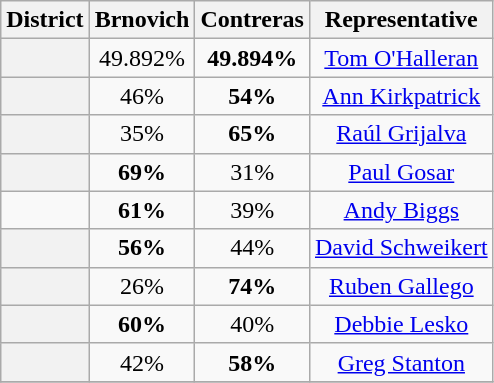<table class=wikitable>
<tr>
<th>District</th>
<th>Brnovich</th>
<th>Contreras</th>
<th>Representative</th>
</tr>
<tr align=center>
<th></th>
<td>49.892%</td>
<td><strong>49.894%</strong></td>
<td><a href='#'>Tom O'Halleran</a></td>
</tr>
<tr align=center>
<th></th>
<td>46%</td>
<td><strong>54%</strong></td>
<td><a href='#'>Ann Kirkpatrick</a></td>
</tr>
<tr align=center>
<th></th>
<td>35%</td>
<td><strong>65%</strong></td>
<td><a href='#'>Raúl Grijalva</a></td>
</tr>
<tr align=center>
<th></th>
<td><strong>69%</strong></td>
<td>31%</td>
<td><a href='#'>Paul Gosar</a></td>
</tr>
<tr align=center>
<td></td>
<td><strong>61%</strong></td>
<td>39%</td>
<td><a href='#'>Andy Biggs</a></td>
</tr>
<tr align=center>
<th></th>
<td><strong>56%</strong></td>
<td>44%</td>
<td><a href='#'>David Schweikert</a></td>
</tr>
<tr align=center>
<th></th>
<td>26%</td>
<td><strong>74%</strong></td>
<td><a href='#'>Ruben Gallego</a></td>
</tr>
<tr align=center>
<th></th>
<td><strong>60%</strong></td>
<td>40%</td>
<td><a href='#'>Debbie Lesko</a></td>
</tr>
<tr align=center>
<th></th>
<td>42%</td>
<td><strong>58%</strong></td>
<td><a href='#'>Greg Stanton</a></td>
</tr>
<tr align=center>
</tr>
</table>
